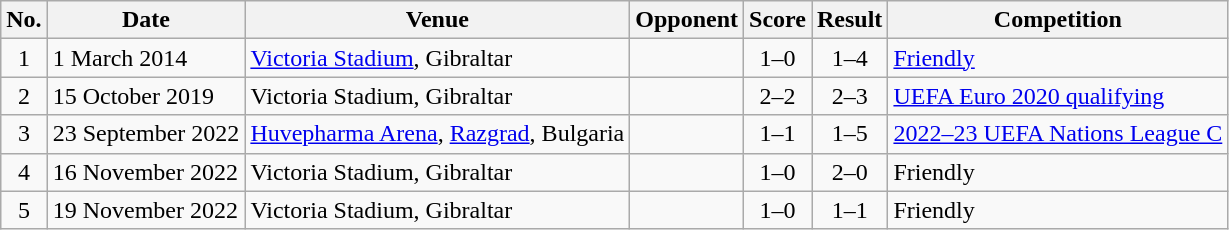<table class="wikitable sortable">
<tr>
<th scope=col>No.</th>
<th scope=col>Date</th>
<th scope=col>Venue</th>
<th scope=col>Opponent</th>
<th scope=col>Score</th>
<th scope=col>Result</th>
<th scope=col>Competition</th>
</tr>
<tr>
<td style="text-align:center">1</td>
<td>1 March 2014</td>
<td><a href='#'>Victoria Stadium</a>, Gibraltar</td>
<td></td>
<td style="text-align:center">1–0</td>
<td style="text-align:center">1–4</td>
<td><a href='#'>Friendly</a></td>
</tr>
<tr>
<td style="text-align:center">2</td>
<td>15 October 2019</td>
<td>Victoria Stadium, Gibraltar</td>
<td></td>
<td style="text-align:center">2–2</td>
<td style="text-align:center">2–3</td>
<td><a href='#'>UEFA Euro 2020 qualifying</a></td>
</tr>
<tr>
<td style="text-align:center">3</td>
<td>23 September 2022</td>
<td><a href='#'>Huvepharma Arena</a>, <a href='#'>Razgrad</a>, Bulgaria</td>
<td></td>
<td style="text-align:center">1–1</td>
<td style="text-align:center">1–5</td>
<td><a href='#'>2022–23 UEFA Nations League C</a></td>
</tr>
<tr>
<td style="text-align:center">4</td>
<td>16 November 2022</td>
<td>Victoria Stadium, Gibraltar</td>
<td></td>
<td style="text-align:center">1–0</td>
<td style="text-align:center">2–0</td>
<td>Friendly</td>
</tr>
<tr>
<td style="text-align:center">5</td>
<td>19 November 2022</td>
<td>Victoria Stadium, Gibraltar</td>
<td></td>
<td style="text-align:center">1–0</td>
<td style="text-align:center">1–1</td>
<td>Friendly</td>
</tr>
</table>
